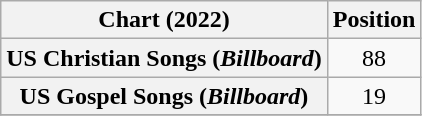<table class="wikitable plainrowheaders" style="text-align:center">
<tr>
<th scope="col">Chart (2022)</th>
<th scope="col">Position</th>
</tr>
<tr>
<th scope="row">US Christian Songs (<em>Billboard</em>)</th>
<td>88</td>
</tr>
<tr>
<th scope="row">US Gospel Songs (<em>Billboard</em>)</th>
<td>19</td>
</tr>
<tr>
</tr>
</table>
